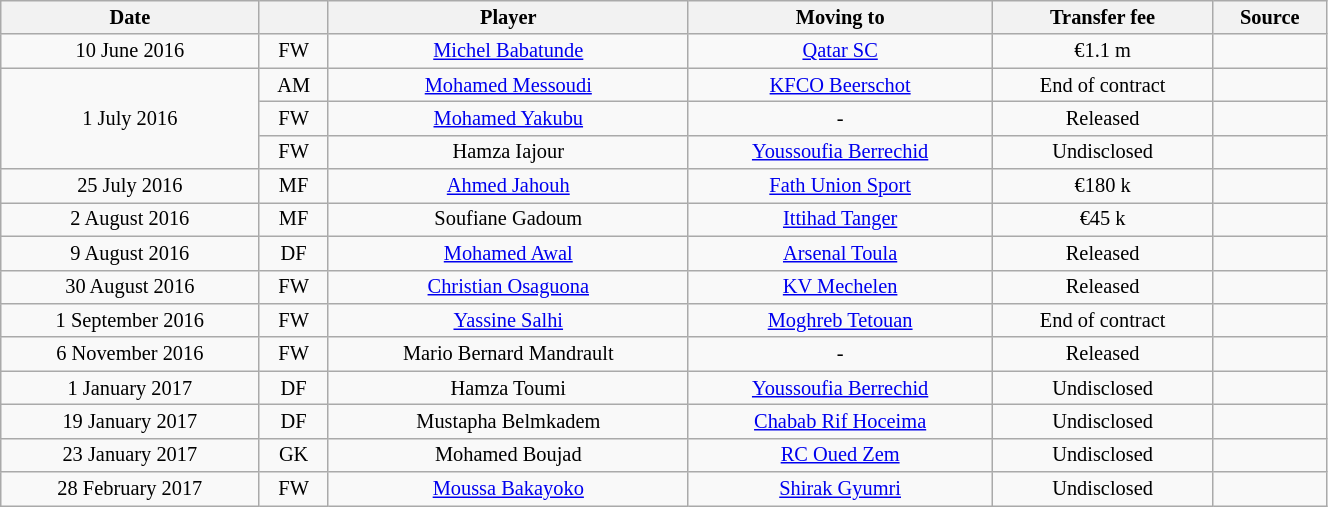<table class="wikitable sortable" style="width:70%; text-align:center; font-size:85%; text-align:centre;">
<tr>
<th>Date</th>
<th></th>
<th>Player</th>
<th>Moving to</th>
<th>Transfer fee</th>
<th>Source</th>
</tr>
<tr>
<td>10 June 2016</td>
<td>FW</td>
<td> <a href='#'>Michel Babatunde</a></td>
<td> <a href='#'>Qatar SC</a></td>
<td>€1.1 m</td>
<td></td>
</tr>
<tr>
<td rowspan="3">1 July 2016</td>
<td>AM</td>
<td> <a href='#'>Mohamed Messoudi</a></td>
<td> <a href='#'>KFCO Beerschot</a></td>
<td>End of contract</td>
<td></td>
</tr>
<tr>
<td>FW</td>
<td> <a href='#'>Mohamed Yakubu</a></td>
<td>-</td>
<td>Released</td>
<td></td>
</tr>
<tr>
<td>FW</td>
<td rowspan="-"> Hamza Iajour</td>
<td><a href='#'>Youssoufia Berrechid</a></td>
<td>Undisclosed</td>
<td></td>
</tr>
<tr>
<td>25 July 2016</td>
<td>MF</td>
<td> <a href='#'>Ahmed Jahouh</a></td>
<td><a href='#'>Fath Union Sport</a></td>
<td>€180 k</td>
<td></td>
</tr>
<tr>
<td>2 August 2016</td>
<td>MF</td>
<td> Soufiane Gadoum</td>
<td><a href='#'>Ittihad Tanger</a></td>
<td>€45 k</td>
<td></td>
</tr>
<tr>
<td>9 August 2016</td>
<td>DF</td>
<td> <a href='#'>Mohamed Awal</a></td>
<td><a href='#'>Arsenal Toula</a></td>
<td>Released</td>
<td></td>
</tr>
<tr>
<td>30 August 2016</td>
<td>FW</td>
<td> <a href='#'>Christian Osaguona</a></td>
<td> <a href='#'>KV Mechelen</a></td>
<td>Released</td>
<td></td>
</tr>
<tr>
<td>1 September 2016</td>
<td>FW</td>
<td> <a href='#'>Yassine Salhi</a></td>
<td><a href='#'>Moghreb Tetouan</a></td>
<td>End of contract</td>
<td></td>
</tr>
<tr>
<td>6 November 2016</td>
<td>FW</td>
<td> Mario Bernard Mandrault</td>
<td>-</td>
<td>Released</td>
<td></td>
</tr>
<tr>
<td>1 January 2017</td>
<td>DF</td>
<td> Hamza Toumi</td>
<td><a href='#'>Youssoufia Berrechid</a></td>
<td>Undisclosed</td>
<td></td>
</tr>
<tr>
<td>19 January 2017</td>
<td>DF</td>
<td> Mustapha Belmkadem</td>
<td><a href='#'>Chabab Rif Hoceima</a></td>
<td>Undisclosed</td>
<td></td>
</tr>
<tr>
<td>23 January 2017</td>
<td>GK</td>
<td> Mohamed Boujad</td>
<td><a href='#'>RC Oued Zem</a></td>
<td>Undisclosed</td>
<td></td>
</tr>
<tr>
<td>28 February 2017</td>
<td>FW</td>
<td> <a href='#'>Moussa Bakayoko</a></td>
<td> <a href='#'>Shirak Gyumri</a></td>
<td>Undisclosed</td>
<td></td>
</tr>
</table>
